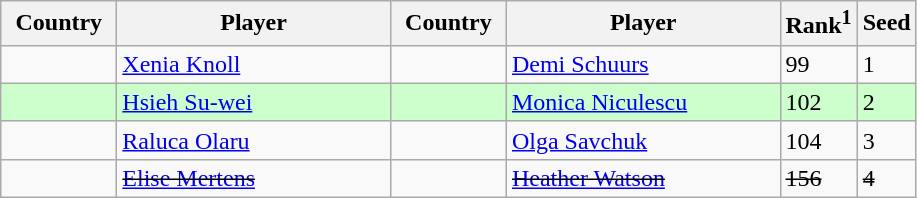<table class="sortable wikitable">
<tr>
<th width="70">Country</th>
<th width="175">Player</th>
<th width="70">Country</th>
<th width="175">Player</th>
<th>Rank<sup>1</sup></th>
<th>Seed</th>
</tr>
<tr>
<td></td>
<td><a href='#'>Xenia Knoll</a></td>
<td></td>
<td><a href='#'>Demi Schuurs</a></td>
<td>99</td>
<td>1</td>
</tr>
<tr style="background:#CFc;">
<td></td>
<td><a href='#'>Hsieh Su-wei</a></td>
<td></td>
<td><a href='#'>Monica Niculescu</a></td>
<td>102</td>
<td>2</td>
</tr>
<tr>
<td></td>
<td><a href='#'>Raluca Olaru</a></td>
<td></td>
<td><a href='#'>Olga Savchuk</a></td>
<td>104</td>
<td>3</td>
</tr>
<tr>
<td><s></s></td>
<td><s><a href='#'>Elise Mertens</a></s></td>
<td><s></s></td>
<td><s><a href='#'>Heather Watson</a></s></td>
<td><s>156</s></td>
<td><s>4</s></td>
</tr>
</table>
